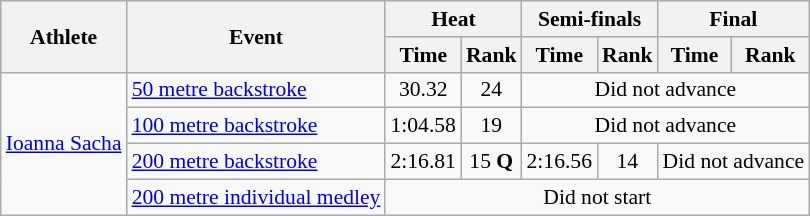<table class="wikitable" style="font-size:90%; text-align:center">
<tr>
<th rowspan="2">Athlete</th>
<th rowspan="2">Event</th>
<th colspan="2">Heat</th>
<th colspan="2">Semi-finals</th>
<th colspan="2">Final</th>
</tr>
<tr>
<th>Time</th>
<th>Rank</th>
<th>Time</th>
<th>Rank</th>
<th>Time</th>
<th>Rank</th>
</tr>
<tr>
<td align="left" rowspan="4"><a href='#'>Ioanna Sacha</a></td>
<td align="left"><a href='#'>50 metre backstroke</a></td>
<td>30.32</td>
<td>24</td>
<td colspan="4">Did not advance</td>
</tr>
<tr>
<td align="left"><a href='#'>100 metre backstroke</a></td>
<td>1:04.58</td>
<td>19</td>
<td colspan="4">Did not advance</td>
</tr>
<tr>
<td align="left"><a href='#'>200 metre backstroke</a></td>
<td>2:16.81</td>
<td>15 <strong>Q</strong></td>
<td>2:16.56</td>
<td>14</td>
<td colspan="2">Did not advance</td>
</tr>
<tr>
<td align="left"><a href='#'>200 metre individual medley</a></td>
<td colspan="6">Did not start</td>
</tr>
</table>
